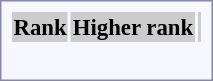<table style="border:1px solid #8888aa; background-color:#f7f8ff; padding:5px; font-size:95%; margin: 0px 12px 12px 0px; text-align:center;">
<tr bgcolor="#CCCCCC">
<th>Rank</th>
<th>Higher rank</th>
<th></th>
</tr>
<tr>
<td></td>
<td></td>
<td></td>
</tr>
<tr>
<td></td>
<td></td>
<td></td>
</tr>
<tr>
<td></td>
<td></td>
<td></td>
</tr>
<tr>
<td></td>
<td></td>
<td></td>
</tr>
<tr>
</tr>
</table>
